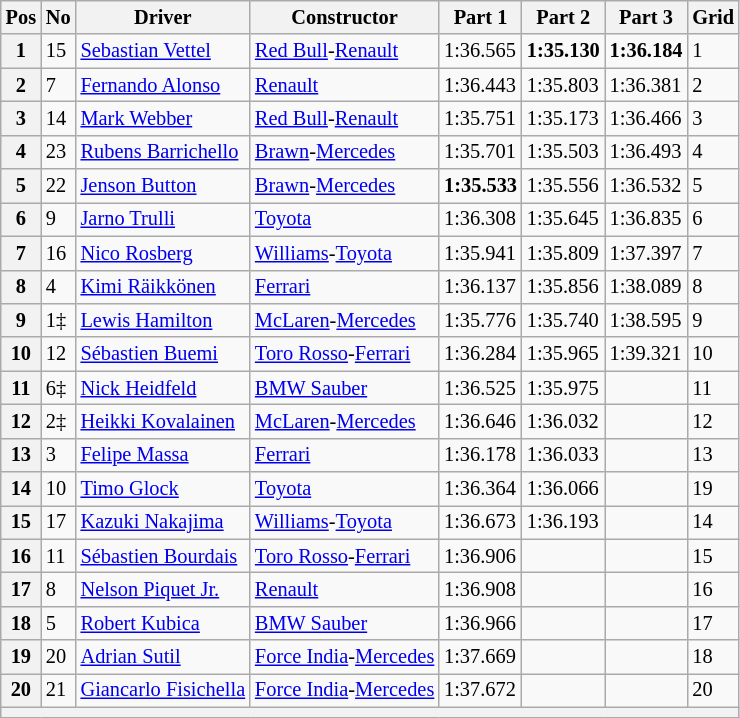<table class="wikitable sortable" style="font-size: 85%">
<tr>
<th>Pos</th>
<th>No</th>
<th>Driver</th>
<th>Constructor</th>
<th>Part 1</th>
<th>Part 2</th>
<th>Part 3</th>
<th>Grid</th>
</tr>
<tr>
<th>1</th>
<td>15</td>
<td> <a href='#'>Sebastian Vettel</a></td>
<td><a href='#'>Red Bull</a>-<a href='#'>Renault</a></td>
<td>1:36.565</td>
<td><strong>1:35.130</strong></td>
<td><strong>1:36.184</strong></td>
<td>1</td>
</tr>
<tr>
<th>2</th>
<td>7</td>
<td> <a href='#'>Fernando Alonso</a></td>
<td><a href='#'>Renault</a></td>
<td>1:36.443</td>
<td>1:35.803</td>
<td>1:36.381</td>
<td>2</td>
</tr>
<tr>
<th>3</th>
<td>14</td>
<td> <a href='#'>Mark Webber</a></td>
<td><a href='#'>Red Bull</a>-<a href='#'>Renault</a></td>
<td>1:35.751</td>
<td>1:35.173</td>
<td>1:36.466</td>
<td>3</td>
</tr>
<tr>
<th>4</th>
<td>23</td>
<td> <a href='#'>Rubens Barrichello</a></td>
<td><a href='#'>Brawn</a>-<a href='#'>Mercedes</a></td>
<td>1:35.701</td>
<td>1:35.503</td>
<td>1:36.493</td>
<td>4</td>
</tr>
<tr>
<th>5</th>
<td>22</td>
<td> <a href='#'>Jenson Button</a></td>
<td><a href='#'>Brawn</a>-<a href='#'>Mercedes</a></td>
<td><strong>1:35.533</strong></td>
<td>1:35.556</td>
<td>1:36.532</td>
<td>5</td>
</tr>
<tr>
<th>6</th>
<td>9</td>
<td> <a href='#'>Jarno Trulli</a></td>
<td><a href='#'>Toyota</a></td>
<td>1:36.308</td>
<td>1:35.645</td>
<td>1:36.835</td>
<td>6</td>
</tr>
<tr>
<th>7</th>
<td>16</td>
<td> <a href='#'>Nico Rosberg</a></td>
<td><a href='#'>Williams</a>-<a href='#'>Toyota</a></td>
<td>1:35.941</td>
<td>1:35.809</td>
<td>1:37.397</td>
<td>7</td>
</tr>
<tr>
<th>8</th>
<td>4</td>
<td> <a href='#'>Kimi Räikkönen</a></td>
<td><a href='#'>Ferrari</a></td>
<td>1:36.137</td>
<td>1:35.856</td>
<td>1:38.089</td>
<td>8</td>
</tr>
<tr>
<th>9</th>
<td>1‡</td>
<td> <a href='#'>Lewis Hamilton</a></td>
<td><a href='#'>McLaren</a>-<a href='#'>Mercedes</a></td>
<td>1:35.776</td>
<td>1:35.740</td>
<td>1:38.595</td>
<td>9</td>
</tr>
<tr>
<th>10</th>
<td>12</td>
<td> <a href='#'>Sébastien Buemi</a></td>
<td><a href='#'>Toro Rosso</a>-<a href='#'>Ferrari</a></td>
<td>1:36.284</td>
<td>1:35.965</td>
<td>1:39.321</td>
<td>10</td>
</tr>
<tr>
<th>11</th>
<td>6‡</td>
<td> <a href='#'>Nick Heidfeld</a></td>
<td><a href='#'>BMW Sauber</a></td>
<td>1:36.525</td>
<td>1:35.975</td>
<td></td>
<td>11</td>
</tr>
<tr>
<th>12</th>
<td>2‡</td>
<td> <a href='#'>Heikki Kovalainen</a></td>
<td><a href='#'>McLaren</a>-<a href='#'>Mercedes</a></td>
<td>1:36.646</td>
<td>1:36.032</td>
<td></td>
<td>12</td>
</tr>
<tr>
<th>13</th>
<td>3</td>
<td> <a href='#'>Felipe Massa</a></td>
<td><a href='#'>Ferrari</a></td>
<td>1:36.178</td>
<td>1:36.033</td>
<td></td>
<td>13</td>
</tr>
<tr>
<th>14</th>
<td>10</td>
<td> <a href='#'>Timo Glock</a></td>
<td><a href='#'>Toyota</a></td>
<td>1:36.364</td>
<td>1:36.066</td>
<td></td>
<td>19</td>
</tr>
<tr>
<th>15</th>
<td>17</td>
<td> <a href='#'>Kazuki Nakajima</a></td>
<td><a href='#'>Williams</a>-<a href='#'>Toyota</a></td>
<td>1:36.673</td>
<td>1:36.193</td>
<td></td>
<td>14</td>
</tr>
<tr>
<th>16</th>
<td>11</td>
<td> <a href='#'>Sébastien Bourdais</a></td>
<td><a href='#'>Toro Rosso</a>-<a href='#'>Ferrari</a></td>
<td>1:36.906</td>
<td></td>
<td></td>
<td>15</td>
</tr>
<tr>
<th>17</th>
<td>8</td>
<td> <a href='#'>Nelson Piquet Jr.</a></td>
<td><a href='#'>Renault</a></td>
<td>1:36.908</td>
<td></td>
<td></td>
<td>16</td>
</tr>
<tr>
<th>18</th>
<td>5</td>
<td> <a href='#'>Robert Kubica</a></td>
<td><a href='#'>BMW Sauber</a></td>
<td>1:36.966</td>
<td></td>
<td></td>
<td>17</td>
</tr>
<tr>
<th>19</th>
<td>20</td>
<td> <a href='#'>Adrian Sutil</a></td>
<td><a href='#'>Force India</a>-<a href='#'>Mercedes</a></td>
<td>1:37.669</td>
<td></td>
<td></td>
<td>18</td>
</tr>
<tr>
<th>20</th>
<td>21</td>
<td> <a href='#'>Giancarlo Fisichella</a></td>
<td><a href='#'>Force India</a>-<a href='#'>Mercedes</a></td>
<td>1:37.672</td>
<td></td>
<td></td>
<td>20</td>
</tr>
<tr>
<th colspan="8"></th>
</tr>
</table>
